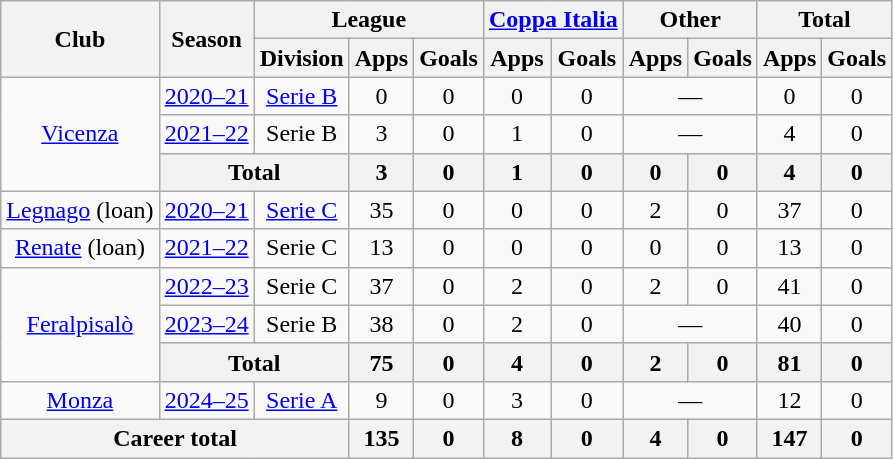<table class="wikitable" style="text-align:center">
<tr>
<th rowspan="2">Club</th>
<th rowspan="2">Season</th>
<th colspan="3">League</th>
<th colspan="2"><a href='#'>Coppa Italia</a></th>
<th colspan="2">Other</th>
<th colspan="2">Total</th>
</tr>
<tr>
<th>Division</th>
<th>Apps</th>
<th>Goals</th>
<th>Apps</th>
<th>Goals</th>
<th>Apps</th>
<th>Goals</th>
<th>Apps</th>
<th>Goals</th>
</tr>
<tr>
<td rowspan="3"><a href='#'>Vicenza</a></td>
<td><a href='#'>2020–21</a></td>
<td><a href='#'>Serie B</a></td>
<td>0</td>
<td>0</td>
<td>0</td>
<td>0</td>
<td colspan="2">—</td>
<td>0</td>
<td>0</td>
</tr>
<tr>
<td><a href='#'>2021–22</a></td>
<td>Serie B</td>
<td>3</td>
<td>0</td>
<td>1</td>
<td>0</td>
<td colspan="2">—</td>
<td>4</td>
<td>0</td>
</tr>
<tr>
<th colspan="2">Total</th>
<th>3</th>
<th>0</th>
<th>1</th>
<th>0</th>
<th>0</th>
<th>0</th>
<th>4</th>
<th>0</th>
</tr>
<tr>
<td><a href='#'>Legnago</a> (loan)</td>
<td><a href='#'>2020–21</a></td>
<td><a href='#'>Serie C</a></td>
<td>35</td>
<td>0</td>
<td>0</td>
<td>0</td>
<td>2</td>
<td>0</td>
<td>37</td>
<td>0</td>
</tr>
<tr>
<td><a href='#'>Renate</a> (loan)</td>
<td><a href='#'>2021–22</a></td>
<td>Serie C</td>
<td>13</td>
<td>0</td>
<td>0</td>
<td>0</td>
<td>0</td>
<td>0</td>
<td>13</td>
<td>0</td>
</tr>
<tr>
<td rowspan="3"><a href='#'>Feralpisalò</a></td>
<td><a href='#'>2022–23</a></td>
<td>Serie C</td>
<td>37</td>
<td>0</td>
<td>2</td>
<td>0</td>
<td>2</td>
<td>0</td>
<td>41</td>
<td>0</td>
</tr>
<tr>
<td><a href='#'>2023–24</a></td>
<td>Serie B</td>
<td>38</td>
<td>0</td>
<td>2</td>
<td>0</td>
<td colspan="2">—</td>
<td>40</td>
<td>0</td>
</tr>
<tr>
<th colspan="2">Total</th>
<th>75</th>
<th>0</th>
<th>4</th>
<th>0</th>
<th>2</th>
<th>0</th>
<th>81</th>
<th>0</th>
</tr>
<tr>
<td><a href='#'>Monza</a></td>
<td><a href='#'>2024–25</a></td>
<td><a href='#'>Serie A</a></td>
<td>9</td>
<td>0</td>
<td>3</td>
<td>0</td>
<td colspan="2">—</td>
<td>12</td>
<td>0</td>
</tr>
<tr>
<th colspan="3">Career total</th>
<th>135</th>
<th>0</th>
<th>8</th>
<th>0</th>
<th>4</th>
<th>0</th>
<th>147</th>
<th>0</th>
</tr>
</table>
